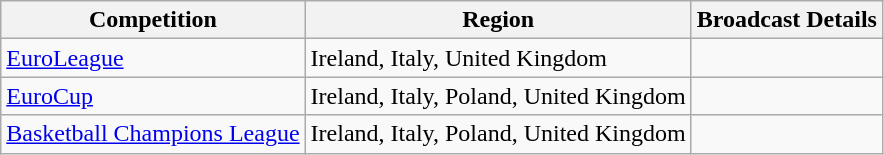<table class="wikitable">
<tr>
<th>Competition</th>
<th>Region</th>
<th>Broadcast Details</th>
</tr>
<tr>
<td><a href='#'>EuroLeague</a></td>
<td>Ireland, Italy, United Kingdom</td>
<td></td>
</tr>
<tr>
<td><a href='#'>EuroCup</a></td>
<td>Ireland, Italy, Poland, United Kingdom</td>
<td></td>
</tr>
<tr>
<td><a href='#'>Basketball Champions League</a></td>
<td>Ireland, Italy, Poland, United Kingdom</td>
<td></td>
</tr>
</table>
